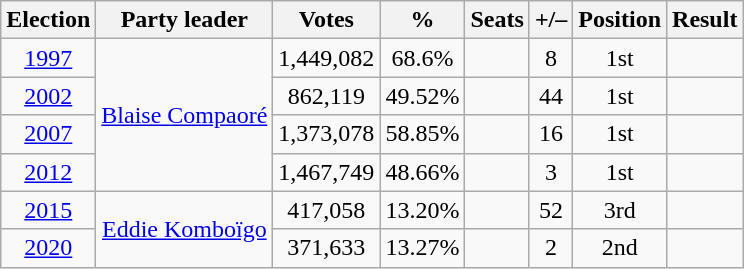<table class=wikitable style=text-align:center>
<tr>
<th>Election</th>
<th>Party leader</th>
<th>Votes</th>
<th>%</th>
<th>Seats</th>
<th>+/–</th>
<th>Position</th>
<th>Result</th>
</tr>
<tr>
<td><a href='#'>1997</a></td>
<td rowspan=4><a href='#'>Blaise Compaoré</a></td>
<td>1,449,082</td>
<td>68.6%</td>
<td></td>
<td> 8</td>
<td> 1st</td>
<td></td>
</tr>
<tr>
<td><a href='#'>2002</a></td>
<td>862,119</td>
<td>49.52%</td>
<td></td>
<td> 44</td>
<td> 1st</td>
<td></td>
</tr>
<tr>
<td><a href='#'>2007</a></td>
<td>1,373,078</td>
<td>58.85%</td>
<td></td>
<td> 16</td>
<td> 1st</td>
<td></td>
</tr>
<tr>
<td><a href='#'>2012</a></td>
<td>1,467,749</td>
<td>48.66%</td>
<td></td>
<td> 3</td>
<td> 1st</td>
<td></td>
</tr>
<tr>
<td><a href='#'>2015</a></td>
<td rowspan=2><a href='#'>Eddie Komboïgo</a></td>
<td>417,058</td>
<td>13.20%</td>
<td></td>
<td> 52</td>
<td> 3rd</td>
<td></td>
</tr>
<tr>
<td><a href='#'>2020</a></td>
<td>371,633</td>
<td>13.27%</td>
<td></td>
<td> 2</td>
<td> 2nd</td>
<td></td>
</tr>
</table>
